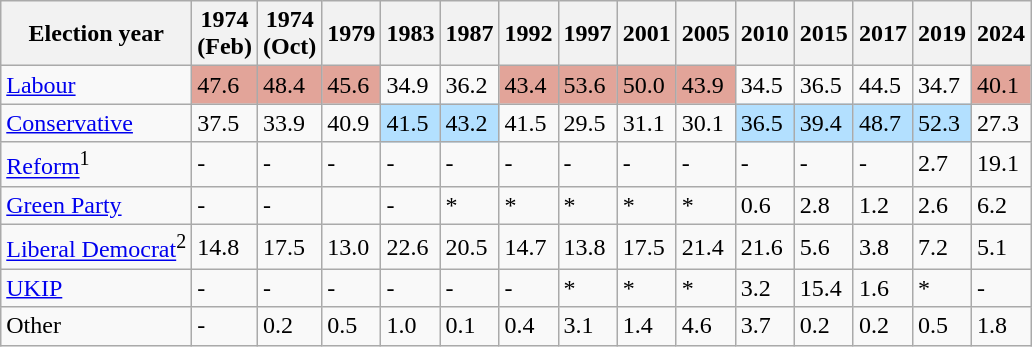<table class="wikitable">
<tr>
<th>Election year</th>
<th>1974<br>(Feb)</th>
<th>1974<br>(Oct)</th>
<th>1979</th>
<th>1983</th>
<th>1987</th>
<th>1992</th>
<th>1997</th>
<th>2001</th>
<th>2005</th>
<th>2010</th>
<th>2015</th>
<th>2017</th>
<th>2019</th>
<th>2024</th>
</tr>
<tr>
<td><a href='#'>Labour</a></td>
<td style="background-color:#e2a499;">47.6</td>
<td style="background-color:#e2a499;">48.4</td>
<td style="background-color:#e2a499;">45.6</td>
<td>34.9</td>
<td>36.2</td>
<td style="background-color:#e2a499;">43.4</td>
<td style="background-color:#e2a499;">53.6</td>
<td style="background-color:#e2a499;">50.0</td>
<td style="background-color:#e2a499;">43.9</td>
<td>34.5</td>
<td>36.5</td>
<td>44.5</td>
<td>34.7</td>
<td style="background-color:#e2a499;">40.1</td>
</tr>
<tr>
<td><a href='#'>Conservative</a></td>
<td>37.5</td>
<td>33.9</td>
<td>40.9</td>
<td style="background:#B3E0FF">41.5</td>
<td style="background:#B3E0FF">43.2</td>
<td>41.5</td>
<td>29.5</td>
<td>31.1</td>
<td>30.1</td>
<td style="background:#B3E0FF">36.5</td>
<td style="background:#B3E0FF">39.4</td>
<td style="background:#B3E0FF">48.7</td>
<td style="background:#B3E0FF">52.3</td>
<td>27.3</td>
</tr>
<tr>
<td><a href='#'>Reform</a><sup>1</sup></td>
<td>-</td>
<td>-</td>
<td>-</td>
<td>-</td>
<td>-</td>
<td>-</td>
<td>-</td>
<td>-</td>
<td>-</td>
<td>-</td>
<td>-</td>
<td>-</td>
<td>2.7</td>
<td>19.1</td>
</tr>
<tr>
<td><a href='#'>Green Party</a></td>
<td>-</td>
<td>-</td>
<td></td>
<td>-</td>
<td>*</td>
<td>*</td>
<td>*</td>
<td>*</td>
<td>*</td>
<td>0.6</td>
<td>2.8</td>
<td>1.2</td>
<td>2.6</td>
<td>6.2</td>
</tr>
<tr>
<td><a href='#'>Liberal Democrat</a><sup>2</sup></td>
<td>14.8</td>
<td>17.5</td>
<td>13.0</td>
<td>22.6</td>
<td>20.5</td>
<td>14.7</td>
<td>13.8</td>
<td>17.5</td>
<td>21.4</td>
<td>21.6</td>
<td>5.6</td>
<td>3.8</td>
<td>7.2</td>
<td>5.1</td>
</tr>
<tr>
<td><a href='#'>UKIP</a></td>
<td>-</td>
<td>-</td>
<td>-</td>
<td>-</td>
<td>-</td>
<td>-</td>
<td>*</td>
<td>*</td>
<td>*</td>
<td>3.2</td>
<td>15.4</td>
<td>1.6</td>
<td>*</td>
<td>-</td>
</tr>
<tr>
<td>Other</td>
<td>-</td>
<td>0.2</td>
<td>0.5</td>
<td>1.0</td>
<td>0.1</td>
<td>0.4</td>
<td>3.1</td>
<td>1.4</td>
<td>4.6</td>
<td>3.7</td>
<td>0.2</td>
<td>0.2</td>
<td>0.5</td>
<td>1.8</td>
</tr>
</table>
